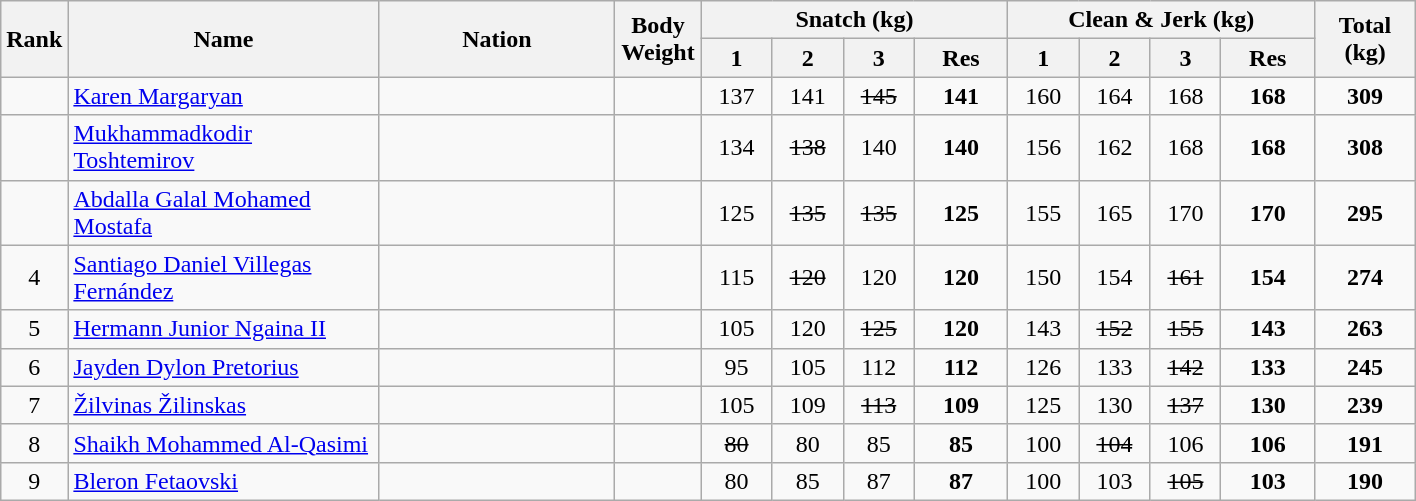<table class = "wikitable" style="text-align:center;">
<tr>
<th rowspan=2>Rank</th>
<th rowspan=2 width=200>Name</th>
<th rowspan=2 width=150>Nation</th>
<th rowspan=2 width=50>Body Weight</th>
<th colspan=4>Snatch (kg)</th>
<th colspan=4>Clean & Jerk (kg)</th>
<th rowspan=2 width=60>Total (kg)</th>
</tr>
<tr>
<th width=40>1</th>
<th width=40>2</th>
<th width=40>3</th>
<th width=55>Res</th>
<th width=40>1</th>
<th width=40>2</th>
<th width=40>3</th>
<th width=55>Res</th>
</tr>
<tr>
<td></td>
<td align=left><a href='#'>Karen Margaryan</a></td>
<td align=left></td>
<td></td>
<td>137</td>
<td>141</td>
<td><s>145</s></td>
<td><strong>141</strong></td>
<td>160</td>
<td>164</td>
<td>168</td>
<td><strong>168</strong></td>
<td><strong>309</strong></td>
</tr>
<tr>
<td></td>
<td align=left><a href='#'>Mukhammadkodir Toshtemirov</a></td>
<td align=left></td>
<td></td>
<td>134</td>
<td><s>138</s></td>
<td>140</td>
<td><strong>140</strong></td>
<td>156</td>
<td>162</td>
<td>168</td>
<td><strong>168</strong></td>
<td><strong>308</strong></td>
</tr>
<tr>
<td></td>
<td align=left><a href='#'>Abdalla Galal Mohamed Mostafa</a></td>
<td align=left></td>
<td></td>
<td>125</td>
<td><s>135</s></td>
<td><s>135</s></td>
<td><strong>125</strong></td>
<td>155</td>
<td>165</td>
<td>170</td>
<td><strong>170</strong></td>
<td><strong>295</strong></td>
</tr>
<tr>
<td>4</td>
<td align=left><a href='#'>Santiago Daniel Villegas Fernández</a></td>
<td align=left></td>
<td></td>
<td>115</td>
<td><s>120</s></td>
<td>120</td>
<td><strong>120</strong></td>
<td>150</td>
<td>154</td>
<td><s>161</s></td>
<td><strong>154</strong></td>
<td><strong>274</strong></td>
</tr>
<tr>
<td>5</td>
<td align=left><a href='#'>Hermann Junior Ngaina II</a></td>
<td align=left></td>
<td></td>
<td>105</td>
<td>120</td>
<td><s>125</s></td>
<td><strong>120</strong></td>
<td>143</td>
<td><s>152</s></td>
<td><s>155</s></td>
<td><strong>143</strong></td>
<td><strong>263</strong></td>
</tr>
<tr>
<td>6</td>
<td align=left><a href='#'>Jayden Dylon Pretorius</a></td>
<td align=left></td>
<td></td>
<td>95</td>
<td>105</td>
<td>112</td>
<td><strong>112</strong></td>
<td>126</td>
<td>133</td>
<td><s>142</s></td>
<td><strong>133</strong></td>
<td><strong>245</strong></td>
</tr>
<tr>
<td>7</td>
<td align=left><a href='#'>Žilvinas Žilinskas</a></td>
<td align=left></td>
<td></td>
<td>105</td>
<td>109</td>
<td><s>113</s></td>
<td><strong>109</strong></td>
<td>125</td>
<td>130</td>
<td><s>137</s></td>
<td><strong>130</strong></td>
<td><strong>239</strong></td>
</tr>
<tr>
<td>8</td>
<td align=left><a href='#'>Shaikh Mohammed Al-Qasimi</a></td>
<td align=left></td>
<td></td>
<td><s>80</s></td>
<td>80</td>
<td>85</td>
<td><strong>85</strong></td>
<td>100</td>
<td><s>104</s></td>
<td>106</td>
<td><strong>106</strong></td>
<td><strong>191</strong></td>
</tr>
<tr>
<td>9</td>
<td align=left><a href='#'>Bleron Fetaovski</a></td>
<td align=left></td>
<td></td>
<td>80</td>
<td>85</td>
<td>87</td>
<td><strong>87</strong></td>
<td>100</td>
<td>103</td>
<td><s>105</s></td>
<td><strong>103</strong></td>
<td><strong>190</strong></td>
</tr>
</table>
